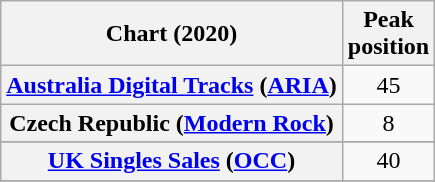<table class="wikitable sortable plainrowheaders" style="text-align:center;">
<tr>
<th>Chart (2020)</th>
<th>Peak<br>position</th>
</tr>
<tr>
<th scope="row"><a href='#'>Australia Digital Tracks</a> (<a href='#'>ARIA</a>)</th>
<td>45</td>
</tr>
<tr>
<th scope="row">Czech Republic (<a href='#'>Modern Rock</a>)</th>
<td>8</td>
</tr>
<tr>
</tr>
<tr>
<th scope="row"><a href='#'>UK Singles Sales</a> (<a href='#'>OCC</a>)</th>
<td>40</td>
</tr>
<tr>
</tr>
<tr>
</tr>
</table>
